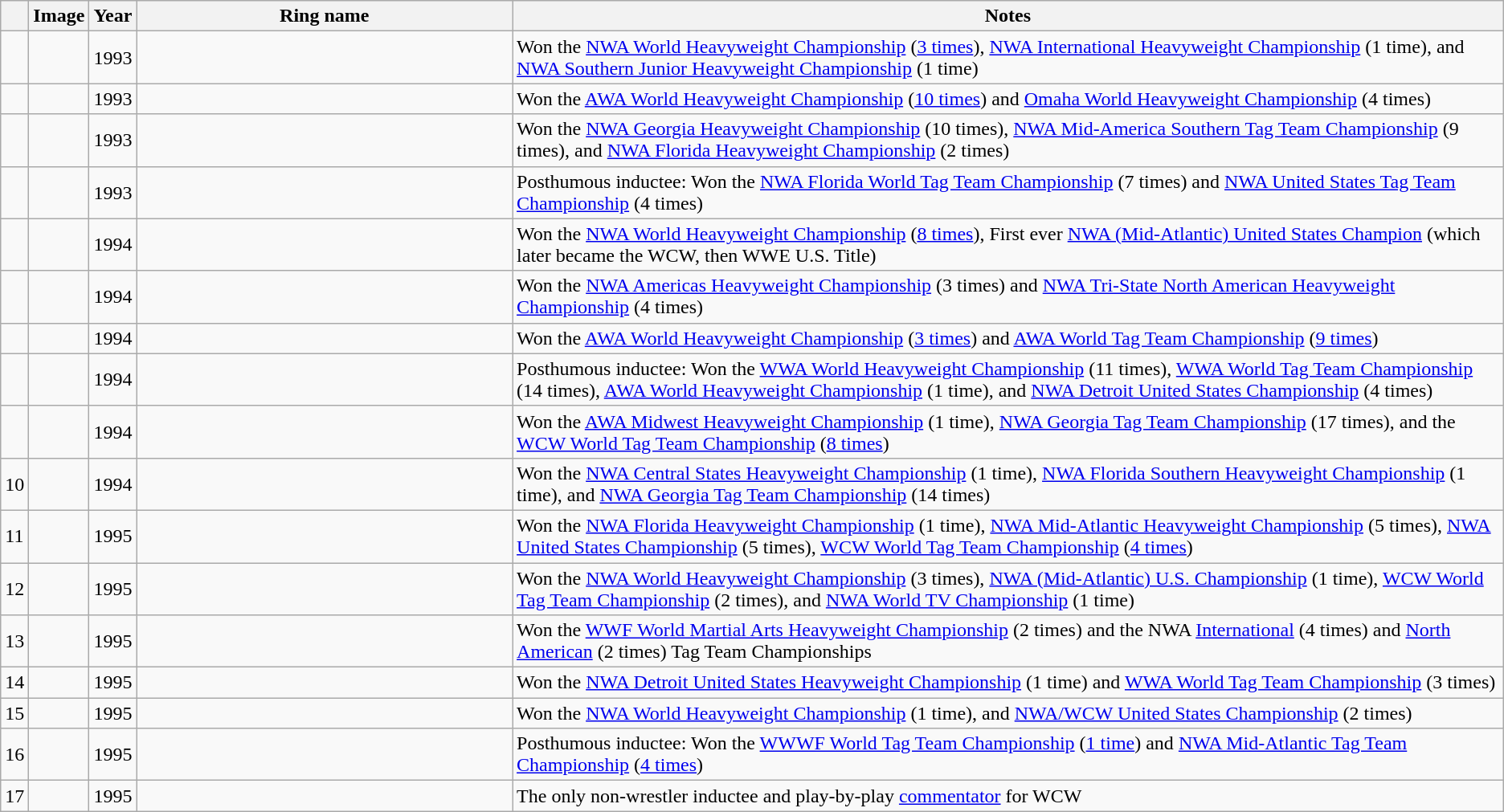<table class="wikitable sortable">
<tr>
<th style="width:1%;"></th>
<th class="unsortable">Image</th>
<th style="width:1%;">Year</th>
<th style="width:25%;">Ring name<br></th>
<th class="unsortable">Notes</th>
</tr>
<tr>
<td></td>
<td></td>
<td>1993</td>
<td><br></td>
<td>Won the <a href='#'>NWA World Heavyweight Championship</a> (<a href='#'>3 times</a>), <a href='#'>NWA International Heavyweight Championship</a> (1 time), and <a href='#'>NWA Southern Junior Heavyweight Championship</a> (1 time)</td>
</tr>
<tr>
<td></td>
<td></td>
<td>1993</td>
<td><br></td>
<td>Won the <a href='#'>AWA World Heavyweight Championship</a> (<a href='#'>10 times</a>) and <a href='#'>Omaha World Heavyweight Championship</a> (4 times)</td>
</tr>
<tr>
<td></td>
<td></td>
<td>1993</td>
<td><br></td>
<td>Won the <a href='#'>NWA Georgia Heavyweight Championship</a> (10 times), <a href='#'>NWA Mid-America Southern Tag Team Championship</a> (9 times), and <a href='#'>NWA Florida Heavyweight Championship</a> (2 times)</td>
</tr>
<tr>
<td></td>
<td></td>
<td>1993</td>
<td><br></td>
<td>Posthumous inductee: Won the <a href='#'>NWA Florida World Tag Team Championship</a> (7 times) and <a href='#'>NWA United States Tag Team Championship</a> (4 times)</td>
</tr>
<tr>
<td></td>
<td></td>
<td>1994</td>
<td></td>
<td>Won the <a href='#'>NWA World Heavyweight Championship</a> (<a href='#'>8 times</a>), First ever <a href='#'>NWA (Mid-Atlantic) United States Champion</a> (which later became the WCW, then WWE U.S. Title)</td>
</tr>
<tr>
<td></td>
<td></td>
<td>1994</td>
<td><br></td>
<td>Won the <a href='#'>NWA Americas Heavyweight Championship</a> (3 times) and <a href='#'>NWA Tri-State North American Heavyweight Championship</a> (4 times)</td>
</tr>
<tr>
<td></td>
<td></td>
<td>1994</td>
<td><br></td>
<td>Won the <a href='#'>AWA World Heavyweight Championship</a> (<a href='#'>3 times</a>) and <a href='#'>AWA World Tag Team Championship</a>  (<a href='#'>9 times</a>)</td>
</tr>
<tr>
<td></td>
<td></td>
<td>1994</td>
<td><br></td>
<td>Posthumous inductee: Won the <a href='#'>WWA World Heavyweight Championship</a> (11 times), <a href='#'>WWA World Tag Team Championship</a> (14 times), <a href='#'>AWA World Heavyweight Championship</a> (1 time), and <a href='#'>NWA Detroit United States Championship</a> (4 times)</td>
</tr>
<tr>
<td></td>
<td></td>
<td>1994</td>
<td><br></td>
<td>Won the <a href='#'>AWA Midwest Heavyweight Championship</a> (1 time), <a href='#'>NWA Georgia Tag Team Championship</a> (17 times), and the <a href='#'>WCW World Tag Team Championship</a> (<a href='#'>8 times</a>)</td>
</tr>
<tr>
<td>10</td>
<td></td>
<td>1994</td>
<td><br></td>
<td>Won the <a href='#'>NWA Central States Heavyweight Championship</a> (1 time), <a href='#'>NWA Florida Southern Heavyweight Championship</a> (1 time), and <a href='#'>NWA Georgia Tag Team Championship</a> (14 times)</td>
</tr>
<tr>
<td>11</td>
<td></td>
<td>1995</td>
<td><br></td>
<td>Won the <a href='#'>NWA Florida Heavyweight Championship</a> (1 time), <a href='#'>NWA Mid-Atlantic Heavyweight Championship</a> (5 times), <a href='#'>NWA United States Championship</a> (5 times), <a href='#'>WCW World Tag Team Championship</a> (<a href='#'>4 times</a>)</td>
</tr>
<tr>
<td>12</td>
<td></td>
<td>1995</td>
<td><br></td>
<td>Won the <a href='#'>NWA World Heavyweight Championship</a> (3 times), <a href='#'>NWA (Mid-Atlantic) U.S. Championship</a> (1 time), <a href='#'>WCW World Tag Team Championship</a> (2 times), and <a href='#'>NWA World TV Championship</a> (1 time)</td>
</tr>
<tr>
<td>13</td>
<td></td>
<td>1995</td>
<td><br></td>
<td>Won the <a href='#'>WWF World Martial Arts Heavyweight Championship</a> (2 times) and the NWA <a href='#'>International</a> (4 times) and <a href='#'>North American</a> (2 times) Tag Team Championships</td>
</tr>
<tr>
<td>14</td>
<td></td>
<td>1995</td>
<td></td>
<td>Won the <a href='#'>NWA Detroit United States Heavyweight Championship</a> (1 time) and <a href='#'>WWA World Tag Team Championship</a> (3 times)</td>
</tr>
<tr>
<td>15</td>
<td></td>
<td>1995</td>
<td><br></td>
<td>Won the <a href='#'>NWA World Heavyweight Championship</a> (1 time), and <a href='#'>NWA/WCW United States Championship</a> (2 times)</td>
</tr>
<tr>
<td>16</td>
<td></td>
<td>1995</td>
<td><br></td>
<td>Posthumous inductee: Won the <a href='#'>WWWF World Tag Team Championship</a> (<a href='#'>1 time</a>) and <a href='#'>NWA Mid-Atlantic Tag Team Championship</a> (<a href='#'>4 times</a>)</td>
</tr>
<tr>
<td>17</td>
<td></td>
<td>1995</td>
<td><br></td>
<td>The only non-wrestler inductee and play-by-play <a href='#'>commentator</a> for WCW</td>
</tr>
</table>
